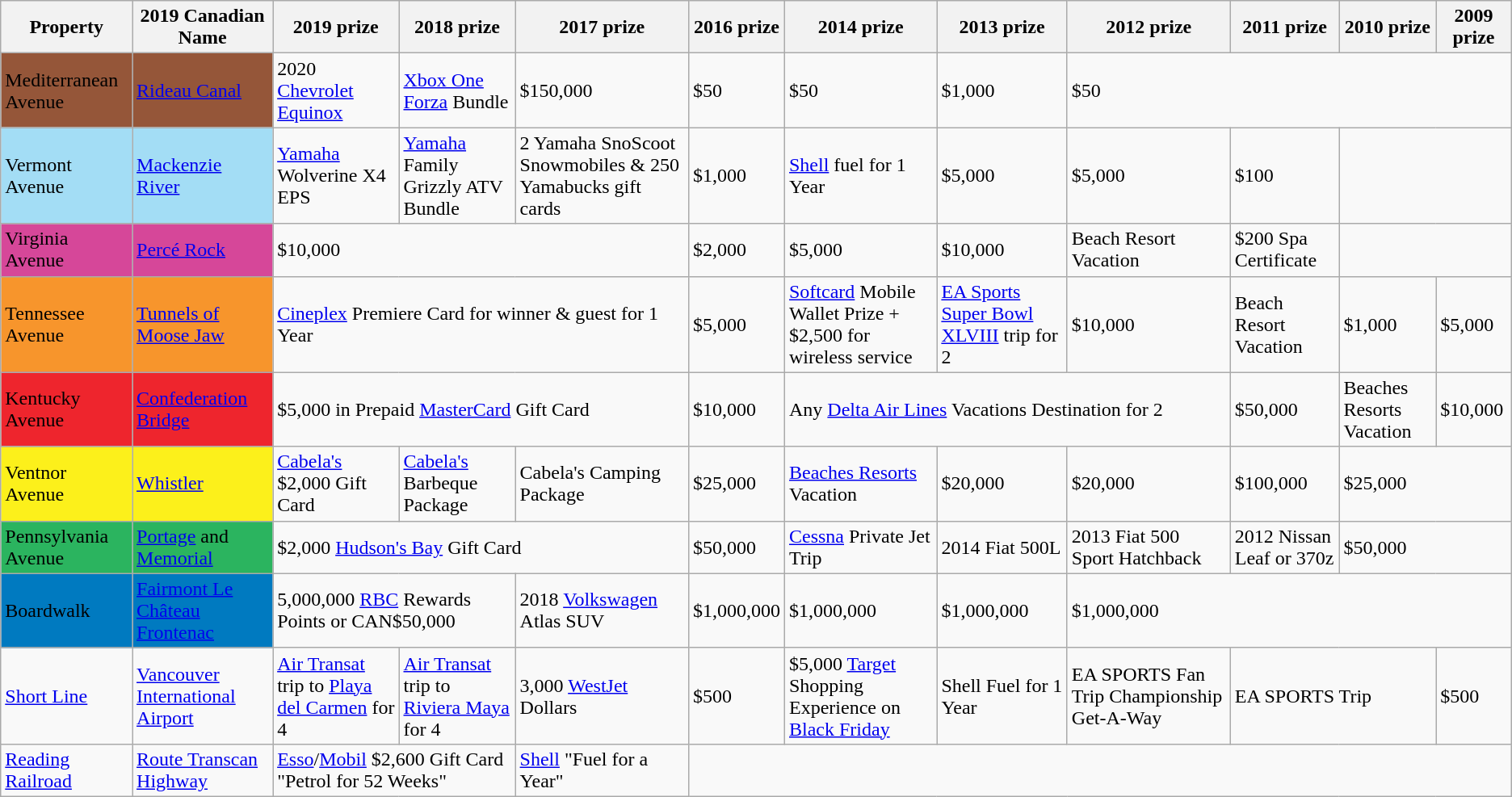<table class="wikitable mw-collapsible">
<tr>
<th>Property</th>
<th>2019 Canadian Name</th>
<th>2019 prize</th>
<th>2018 prize</th>
<th>2017 prize</th>
<th>2016 prize</th>
<th>2014 prize</th>
<th>2013 prize</th>
<th>2012 prize</th>
<th>2011 prize</th>
<th>2010 prize</th>
<th>2009 prize</th>
</tr>
<tr>
<td style="background:#955639;"><span> Mediterranean Avenue</span></td>
<td style="background:#955639;"><span> <a href='#'>Rideau Canal</a></span></td>
<td>2020 <a href='#'>Chevrolet Equinox</a></td>
<td><a href='#'>Xbox One</a> <a href='#'>Forza</a> Bundle</td>
<td>$150,000</td>
<td>$50</td>
<td>$50</td>
<td>$1,000</td>
<td colspan="4">$50</td>
</tr>
<tr>
<td style="background:#a3ddf5;"><span> Vermont Avenue</span></td>
<td style="background:#a3ddf5;"><span> <a href='#'>Mackenzie River</a></span></td>
<td><a href='#'>Yamaha</a> Wolverine X4 EPS</td>
<td><a href='#'>Yamaha</a> Family Grizzly ATV Bundle</td>
<td>2 Yamaha SnoScoot Snowmobiles & 250 Yamabucks gift cards</td>
<td>$1,000</td>
<td><a href='#'>Shell</a> fuel for 1 Year</td>
<td>$5,000</td>
<td>$5,000</td>
<td>$100</td>
<td colspan="2"></td>
</tr>
<tr>
<td style="background:#d64799;"><span> Virginia Avenue</span></td>
<td style="background:#d64799;"><span> <a href='#'>Percé Rock</a></span></td>
<td colspan="3">$10,000</td>
<td>$2,000</td>
<td>$5,000</td>
<td>$10,000</td>
<td>Beach Resort Vacation</td>
<td>$200 Spa Certificate</td>
<td colspan="2"></td>
</tr>
<tr>
<td style="background:#f7952c;">Tennessee Avenue</td>
<td style="background:#f7952c;"><a href='#'>Tunnels of Moose Jaw</a></td>
<td colspan="3"><a href='#'>Cineplex</a> Premiere Card for winner & guest for 1 Year</td>
<td>$5,000</td>
<td><a href='#'>Softcard</a> Mobile Wallet Prize + $2,500 for wireless service</td>
<td><a href='#'>EA Sports</a> <a href='#'>Super Bowl XLVIII</a> trip for 2</td>
<td>$10,000</td>
<td>Beach Resort Vacation</td>
<td>$1,000</td>
<td>$5,000</td>
</tr>
<tr>
<td style="background:#ee252d;"><span> Kentucky Avenue</span></td>
<td style="background:#ee252d;"><span> <a href='#'>Confederation Bridge</a></span></td>
<td colspan="3">$5,000 in Prepaid <a href='#'>MasterCard</a> Gift Card</td>
<td>$10,000</td>
<td colspan="3">Any <a href='#'>Delta Air Lines</a> Vacations Destination for 2</td>
<td>$50,000</td>
<td>Beaches Resorts Vacation</td>
<td>$10,000</td>
</tr>
<tr>
<td style="background:#fcf01b;">Ventnor Avenue</td>
<td style="background:#fcf01b;"><a href='#'>Whistler</a></td>
<td><a href='#'>Cabela's</a> $2,000 Gift Card</td>
<td><a href='#'>Cabela's</a> Barbeque Package</td>
<td>Cabela's Camping Package</td>
<td>$25,000</td>
<td><a href='#'>Beaches Resorts</a> Vacation</td>
<td>$20,000</td>
<td>$20,000</td>
<td>$100,000</td>
<td colspan="2">$25,000</td>
</tr>
<tr>
<td style="background:#2bb45f;"><span> Pennsylvania Avenue</span></td>
<td style="background:#2bb45f;"><span><a href='#'>Portage</a> and <a href='#'>Memorial</a></span></td>
<td colspan="3">$2,000 <a href='#'>Hudson's Bay</a> Gift Card</td>
<td>$50,000</td>
<td><a href='#'>Cessna</a> Private Jet Trip</td>
<td>2014 Fiat 500L</td>
<td>2013 Fiat 500 Sport Hatchback</td>
<td>2012 Nissan Leaf or 370z</td>
<td colspan="2">$50,000</td>
</tr>
<tr>
<td style="background:#007ac0;"><span> Boardwalk</span></td>
<td style="background:#007ac0;"><span> <a href='#'>Fairmont Le Château Frontenac</a></span></td>
<td colspan="2">5,000,000 <a href='#'>RBC</a> Rewards Points or CAN$50,000</td>
<td>2018 <a href='#'>Volkswagen</a> Atlas SUV</td>
<td>$1,000,000</td>
<td>$1,000,000</td>
<td>$1,000,000</td>
<td colspan="4">$1,000,000</td>
</tr>
<tr>
<td><a href='#'>Short Line</a></td>
<td><a href='#'>Vancouver International Airport</a></td>
<td><a href='#'>Air Transat</a> trip to <a href='#'>Playa del Carmen</a> for 4</td>
<td><a href='#'>Air Transat</a> trip to <a href='#'>Riviera Maya</a> for 4</td>
<td>3,000 <a href='#'>WestJet</a> Dollars</td>
<td>$500</td>
<td>$5,000 <a href='#'>Target</a> Shopping Experience on <a href='#'>Black Friday</a></td>
<td>Shell Fuel for 1 Year</td>
<td>EA SPORTS Fan Trip Championship Get-A-Way</td>
<td colspan="2">EA SPORTS Trip</td>
<td>$500</td>
</tr>
<tr>
<td><a href='#'>Reading Railroad</a></td>
<td><a href='#'>Route Transcan Highway</a></td>
<td colspan="2"><a href='#'>Esso</a>/<a href='#'>Mobil</a> $2,600 Gift Card "Petrol for 52 Weeks"</td>
<td><a href='#'>Shell</a> "Fuel for a Year"</td>
<td colspan="7"></td>
</tr>
</table>
